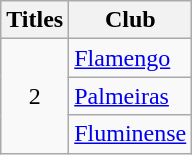<table class="wikitable">
<tr>
<th>Titles</th>
<th>Club</th>
</tr>
<tr>
<td rowspan=3 align=center>2</td>
<td><a href='#'>Flamengo</a></td>
</tr>
<tr>
<td><a href='#'>Palmeiras</a></td>
</tr>
<tr>
<td><a href='#'>Fluminense</a></td>
</tr>
</table>
